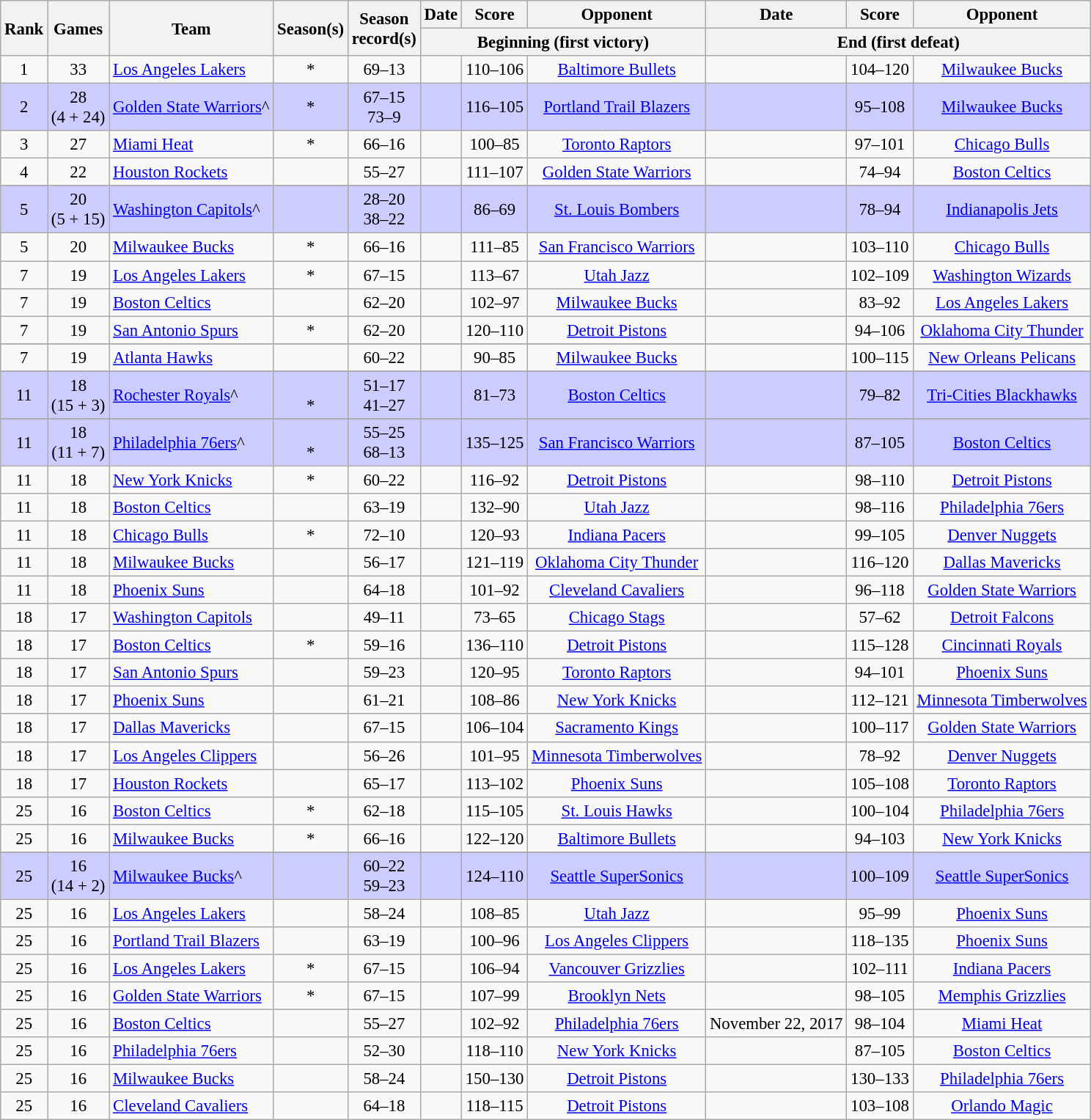<table class="wikitable sortable" style="font-size:95%">
<tr>
<th rowspan="2">Rank</th>
<th rowspan="2">Games</th>
<th rowspan="2">Team</th>
<th rowspan="2">Season(s)</th>
<th rowspan="2">Season<br>record(s)</th>
<th>Date</th>
<th class="unsortable">Score</th>
<th>Opponent</th>
<th>Date</th>
<th class="unsortable">Score</th>
<th>Opponent</th>
</tr>
<tr class="unsortable">
<th colspan="3">Beginning (first victory)</th>
<th colspan="3">End (first defeat)</th>
</tr>
<tr>
<td align="center">1</td>
<td align="center">33</td>
<td><a href='#'>Los Angeles Lakers</a></td>
<td align="center">*</td>
<td align="center">69–13</td>
<td align="center"></td>
<td align="center">110–106</td>
<td align="center"><a href='#'>Baltimore Bullets</a></td>
<td align="center"></td>
<td align="center">104–120</td>
<td align="center"><a href='#'>Milwaukee Bucks</a></td>
</tr>
<tr style="background:#ccccff;">
<td align="center">2</td>
<td align="center">28<br>(4 + 24)</td>
<td><a href='#'>Golden State Warriors</a>^</td>
<td align="center">*<br></td>
<td align="center">67–15<br>73–9</td>
<td align="center"></td>
<td align="center">116–105</td>
<td align="center"><a href='#'>Portland Trail Blazers</a></td>
<td align="center"></td>
<td align="center">95–108</td>
<td align="center"><a href='#'>Milwaukee Bucks</a></td>
</tr>
<tr>
<td align="center">3</td>
<td align="center">27</td>
<td><a href='#'>Miami Heat</a></td>
<td align="center">*</td>
<td align="center">66–16</td>
<td align="center"></td>
<td align="center">100–85</td>
<td align="center"><a href='#'>Toronto Raptors</a></td>
<td align="center"></td>
<td align="center">97–101</td>
<td align="center"><a href='#'>Chicago Bulls</a></td>
</tr>
<tr>
<td align="center">4</td>
<td align="center">22</td>
<td><a href='#'>Houston Rockets</a></td>
<td align="center"></td>
<td align="center">55–27</td>
<td align="center"></td>
<td align="center">111–107</td>
<td align="center"><a href='#'>Golden State Warriors</a></td>
<td align="center"></td>
<td align="center">74–94</td>
<td align="center"><a href='#'>Boston Celtics</a></td>
</tr>
<tr>
</tr>
<tr bgcolor="#ccccff">
<td align="center">5 </td>
<td align="center">20<br>(5 + 15)</td>
<td><a href='#'>Washington Capitols</a>^</td>
<td align="center"><br></td>
<td align="center">28–20<br>38–22</td>
<td align="center"></td>
<td align="center">86–69</td>
<td align="center"><a href='#'>St. Louis Bombers</a></td>
<td align="center"></td>
<td align="center">78–94</td>
<td align="center"><a href='#'>Indianapolis Jets</a></td>
</tr>
<tr>
<td align="center">5 </td>
<td align="center">20</td>
<td><a href='#'>Milwaukee Bucks</a></td>
<td align="center">*</td>
<td align="center">66–16</td>
<td align="center"></td>
<td align="center">111–85</td>
<td align="center"><a href='#'>San Francisco Warriors</a></td>
<td align="center"></td>
<td align="center">103–110</td>
<td align="center"><a href='#'>Chicago Bulls</a></td>
</tr>
<tr>
<td align="center">7 </td>
<td align="center">19</td>
<td><a href='#'>Los Angeles Lakers</a></td>
<td align="center">*</td>
<td align="center">67–15</td>
<td align="center"></td>
<td align="center">113–67</td>
<td align="center"><a href='#'>Utah Jazz</a></td>
<td align="center"></td>
<td align="center">102–109</td>
<td align="center"><a href='#'>Washington Wizards</a></td>
</tr>
<tr>
<td align="center">7 </td>
<td align="center">19</td>
<td><a href='#'>Boston Celtics</a></td>
<td align="center"></td>
<td align="center">62–20</td>
<td align="center"></td>
<td align="center">102–97</td>
<td align="center"><a href='#'>Milwaukee Bucks</a></td>
<td align="center"></td>
<td align="center">83–92</td>
<td align="center"><a href='#'>Los Angeles Lakers</a></td>
</tr>
<tr>
<td align="center">7 </td>
<td align="center">19</td>
<td><a href='#'>San Antonio Spurs</a></td>
<td align="center">*</td>
<td align="center">62–20</td>
<td align="center"></td>
<td align="center">120–110</td>
<td align="center"><a href='#'>Detroit Pistons</a></td>
<td align="center"></td>
<td align="center">94–106</td>
<td align="center"><a href='#'>Oklahoma City Thunder</a></td>
</tr>
<tr>
</tr>
<tr>
<td align="center">7 </td>
<td align="center">19</td>
<td><a href='#'>Atlanta Hawks</a></td>
<td align="center"></td>
<td align="center">60–22</td>
<td align="center"></td>
<td align="center">90–85</td>
<td align="center"><a href='#'>Milwaukee Bucks</a></td>
<td align="center"></td>
<td align="center">100–115</td>
<td align="center"><a href='#'>New Orleans Pelicans</a></td>
</tr>
<tr>
</tr>
<tr bgcolor="#ccccff">
<td align="center">11 </td>
<td align="center">18<br>(15 + 3)</td>
<td><a href='#'>Rochester Royals</a>^</td>
<td align="center"><br>*</td>
<td align="center">51–17<br>41–27</td>
<td align="center"></td>
<td align="center">81–73</td>
<td align="center"><a href='#'>Boston Celtics</a></td>
<td align="center"></td>
<td align="center">79–82</td>
<td align="center"><a href='#'>Tri-Cities Blackhawks</a></td>
</tr>
<tr>
</tr>
<tr bgcolor="#ccccff">
<td align="center">11 </td>
<td align="center">18<br>(11 + 7)</td>
<td><a href='#'>Philadelphia 76ers</a>^</td>
<td align="center"><br>*</td>
<td align="center">55–25<br>68–13</td>
<td align="center"></td>
<td align="center">135–125</td>
<td align="center"><a href='#'>San Francisco Warriors</a></td>
<td align="center"></td>
<td align="center">87–105</td>
<td align="center"><a href='#'>Boston Celtics</a></td>
</tr>
<tr>
<td align="center">11 </td>
<td align="center">18</td>
<td><a href='#'>New York Knicks</a></td>
<td align="center">*</td>
<td align="center">60–22</td>
<td align="center"></td>
<td align="center">116–92</td>
<td align="center"><a href='#'>Detroit Pistons</a></td>
<td align="center"></td>
<td align="center">98–110</td>
<td align="center"><a href='#'>Detroit Pistons</a></td>
</tr>
<tr>
<td align="center">11 </td>
<td align="center">18</td>
<td><a href='#'>Boston Celtics</a></td>
<td align="center"></td>
<td align="center">63–19</td>
<td align="center"></td>
<td align="center">132–90</td>
<td align="center"><a href='#'>Utah Jazz</a></td>
<td align="center"></td>
<td align="center">98–116</td>
<td align="center"><a href='#'>Philadelphia 76ers</a></td>
</tr>
<tr>
<td align="center">11 </td>
<td align="center">18</td>
<td><a href='#'>Chicago Bulls</a></td>
<td align="center">*</td>
<td align="center">72–10</td>
<td align="center"></td>
<td align="center">120–93</td>
<td align="center"><a href='#'>Indiana Pacers</a></td>
<td align="center"></td>
<td align="center">99–105</td>
<td align="center"><a href='#'>Denver Nuggets</a></td>
</tr>
<tr>
<td align=center>11 </td>
<td align=center>18</td>
<td><a href='#'>Milwaukee Bucks</a></td>
<td align=center></td>
<td align=center>56–17</td>
<td align=center></td>
<td align=center>121–119</td>
<td align=center><a href='#'>Oklahoma City Thunder</a></td>
<td align=center></td>
<td align="center">116–120</td>
<td align=center><a href='#'>Dallas Mavericks</a></td>
</tr>
<tr>
<td align=center>11 </td>
<td align=center>18</td>
<td><a href='#'>Phoenix Suns</a></td>
<td align=center></td>
<td align=center>64–18</td>
<td align=center></td>
<td align=center>101–92</td>
<td align=center><a href='#'>Cleveland Cavaliers</a></td>
<td align=center></td>
<td align=center>96–118</td>
<td align=center><a href='#'>Golden State Warriors</a></td>
</tr>
<tr>
<td align="center">18 </td>
<td align="center">17</td>
<td><a href='#'>Washington Capitols</a></td>
<td align="center"></td>
<td align="center">49–11</td>
<td align="center"></td>
<td align="center">73–65</td>
<td align="center"><a href='#'>Chicago Stags</a></td>
<td align="center"></td>
<td align="center">57–62</td>
<td align="center"><a href='#'>Detroit Falcons</a></td>
</tr>
<tr>
<td align="center">18 </td>
<td align="center">17</td>
<td><a href='#'>Boston Celtics</a></td>
<td align="center">*</td>
<td align="center">59–16</td>
<td align="center"></td>
<td align="center">136–110</td>
<td align="center"><a href='#'>Detroit Pistons</a></td>
<td align="center"></td>
<td align="center">115–128</td>
<td align="center"><a href='#'>Cincinnati Royals</a></td>
</tr>
<tr>
<td align="center">18 </td>
<td align="center">17</td>
<td><a href='#'>San Antonio Spurs</a></td>
<td align="center"></td>
<td align="center">59–23</td>
<td align="center"></td>
<td align="center">120–95</td>
<td align="center"><a href='#'>Toronto Raptors</a></td>
<td align="center"></td>
<td align="center">94–101</td>
<td align="center"><a href='#'>Phoenix Suns</a></td>
</tr>
<tr>
<td align="center">18 </td>
<td align="center">17</td>
<td><a href='#'>Phoenix Suns</a></td>
<td align="center"></td>
<td align="center">61–21</td>
<td align="center"></td>
<td align="center">108–86</td>
<td align="center"><a href='#'>New York Knicks</a></td>
<td align="center"></td>
<td align="center">112–121</td>
<td align="center"><a href='#'>Minnesota Timberwolves</a></td>
</tr>
<tr>
<td align="center">18 </td>
<td align="center">17</td>
<td><a href='#'>Dallas Mavericks</a></td>
<td align="center"></td>
<td align="center">67–15</td>
<td align="center"></td>
<td align="center">106–104</td>
<td align="center"><a href='#'>Sacramento Kings</a></td>
<td align="center"></td>
<td align="center">100–117</td>
<td align="center"><a href='#'>Golden State Warriors</a></td>
</tr>
<tr>
<td align="center">18 </td>
<td align="center">17</td>
<td><a href='#'>Los Angeles Clippers</a></td>
<td align="center"></td>
<td align="center">56–26</td>
<td align="center"></td>
<td align="center">101–95</td>
<td align="center"><a href='#'>Minnesota Timberwolves</a></td>
<td align="center"></td>
<td align="center">78–92</td>
<td align="center"><a href='#'>Denver Nuggets</a></td>
</tr>
<tr>
<td align="center">18 </td>
<td align="center">17</td>
<td><a href='#'>Houston Rockets</a></td>
<td align="center"></td>
<td align="center">65–17</td>
<td align="center"></td>
<td align="center">113–102</td>
<td align="center"><a href='#'>Phoenix Suns</a></td>
<td align="center"></td>
<td align="center">105–108</td>
<td align="center"><a href='#'>Toronto Raptors</a></td>
</tr>
<tr>
<td align="center">25 </td>
<td align="center">16</td>
<td><a href='#'>Boston Celtics</a></td>
<td align="center">*</td>
<td align="center">62–18</td>
<td align="center"></td>
<td align="center">115–105</td>
<td align="center"><a href='#'>St. Louis Hawks</a></td>
<td align="center"></td>
<td align="center">100–104</td>
<td align="center"><a href='#'>Philadelphia 76ers</a></td>
</tr>
<tr>
<td align="center">25 </td>
<td align="center">16</td>
<td><a href='#'>Milwaukee Bucks</a></td>
<td align="center">*</td>
<td align="center">66–16</td>
<td align="center"></td>
<td align="center">122–120</td>
<td align="center"><a href='#'>Baltimore Bullets</a></td>
<td align="center"></td>
<td align="center">94–103</td>
<td align="center"><a href='#'>New York Knicks</a></td>
</tr>
<tr>
</tr>
<tr bgcolor="#ccccff">
<td align="center">25 </td>
<td align="center">16<br>(14 + 2)</td>
<td><a href='#'>Milwaukee Bucks</a>^</td>
<td align="center"><br></td>
<td align="center">60–22<br>59–23</td>
<td align="center"></td>
<td align="center">124–110</td>
<td align="center"><a href='#'>Seattle SuperSonics</a></td>
<td align="center"></td>
<td align="center">100–109</td>
<td align="center"><a href='#'>Seattle SuperSonics</a></td>
</tr>
<tr>
<td align="center">25 </td>
<td align="center">16</td>
<td><a href='#'>Los Angeles Lakers</a></td>
<td align="center"></td>
<td align="center">58–24</td>
<td align="center"></td>
<td align="center">108–85</td>
<td align="center"><a href='#'>Utah Jazz</a></td>
<td align="center"></td>
<td align="center">95–99</td>
<td align="center"><a href='#'>Phoenix Suns</a></td>
</tr>
<tr>
<td align="center">25 </td>
<td align="center">16</td>
<td><a href='#'>Portland Trail Blazers</a></td>
<td align="center"></td>
<td align="center">63–19</td>
<td align="center"></td>
<td align="center">100–96</td>
<td align="center"><a href='#'>Los Angeles Clippers</a></td>
<td align="center"></td>
<td align="center">118–135</td>
<td align="center"><a href='#'>Phoenix Suns</a></td>
</tr>
<tr>
<td align="center">25 </td>
<td align="center">16</td>
<td><a href='#'>Los Angeles Lakers</a></td>
<td align="center">*</td>
<td align="center">67–15</td>
<td align="center"></td>
<td align="center">106–94</td>
<td align="center"><a href='#'>Vancouver Grizzlies</a></td>
<td align="center"></td>
<td align="center">102–111</td>
<td align="center"><a href='#'>Indiana Pacers</a></td>
</tr>
<tr>
<td align="center">25 </td>
<td align="center">16</td>
<td><a href='#'>Golden State Warriors</a></td>
<td align="center">*</td>
<td align="center">67–15</td>
<td align="center"></td>
<td align="center">107–99</td>
<td align="center"><a href='#'>Brooklyn Nets</a></td>
<td align="center"></td>
<td align="center">98–105</td>
<td align="center"><a href='#'>Memphis Grizzlies</a></td>
</tr>
<tr>
<td align="center">25 </td>
<td align="center">16</td>
<td><a href='#'>Boston Celtics</a></td>
<td align="center"></td>
<td align="center">55–27</td>
<td align="center"></td>
<td align="center">102–92</td>
<td align="center"><a href='#'>Philadelphia 76ers</a></td>
<td align="center">November 22, 2017</td>
<td align="center">98–104</td>
<td align="center"><a href='#'>Miami Heat</a></td>
</tr>
<tr>
<td align=center>25 </td>
<td align=center>16</td>
<td><a href='#'>Philadelphia 76ers</a></td>
<td align=center></td>
<td align=center>52–30</td>
<td align=center></td>
<td align=center>118–110</td>
<td align=center><a href='#'>New York Knicks</a></td>
<td align=center></td>
<td align=center>87–105</td>
<td align=center><a href='#'>Boston Celtics</a></td>
</tr>
<tr>
<td align=center>25 </td>
<td align=center>16</td>
<td><a href='#'>Milwaukee Bucks</a></td>
<td align=center></td>
<td align=center>58–24</td>
<td align=center></td>
<td align=center>150–130</td>
<td align=center><a href='#'>Detroit Pistons</a></td>
<td align=center></td>
<td align=center>130–133</td>
<td align=center><a href='#'>Philadelphia 76ers</a></td>
</tr>
<tr>
<td align=center>25 </td>
<td align=center>16</td>
<td><a href='#'>Cleveland Cavaliers</a></td>
<td align=center></td>
<td align=center>64–18</td>
<td align=center></td>
<td align=center>118–115</td>
<td align=center><a href='#'>Detroit Pistons</a></td>
<td align=center></td>
<td align=center>103–108</td>
<td align=center><a href='#'>Orlando Magic</a></td>
</tr>
</table>
